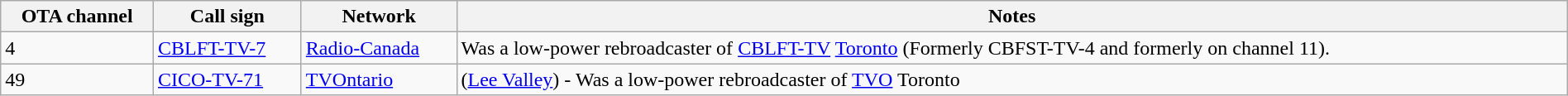<table class="wikitable sortable" width="100%">
<tr>
<th>OTA channel</th>
<th>Call sign</th>
<th>Network</th>
<th>Notes</th>
</tr>
<tr>
<td>4</td>
<td><a href='#'>CBLFT-TV-7</a></td>
<td><a href='#'>Radio-Canada</a></td>
<td>Was a low-power rebroadcaster of <a href='#'>CBLFT-TV</a> <a href='#'>Toronto</a> (Formerly CBFST-TV-4 and formerly on channel 11).</td>
</tr>
<tr>
<td>49</td>
<td><a href='#'>CICO-TV-71</a></td>
<td><a href='#'>TVOntario</a></td>
<td>(<a href='#'>Lee Valley</a>) - Was a low-power rebroadcaster of <a href='#'>TVO</a> Toronto</td>
</tr>
</table>
